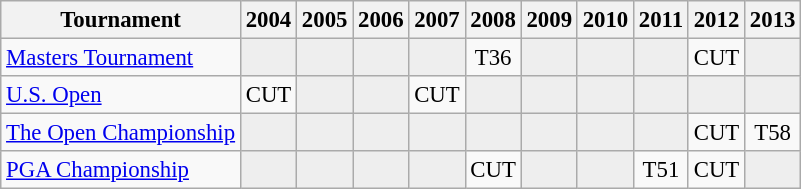<table class="wikitable" style="font-size:95%;text-align:center;">
<tr>
<th>Tournament</th>
<th>2004</th>
<th>2005</th>
<th>2006</th>
<th>2007</th>
<th>2008</th>
<th>2009</th>
<th>2010</th>
<th>2011</th>
<th>2012</th>
<th>2013</th>
</tr>
<tr>
<td align=left><a href='#'>Masters Tournament</a></td>
<td style="background:#eeeeee;"></td>
<td style="background:#eeeeee;"></td>
<td style="background:#eeeeee;"></td>
<td style="background:#eeeeee;"></td>
<td align="center">T36</td>
<td style="background:#eeeeee;"></td>
<td style="background:#eeeeee;"></td>
<td style="background:#eeeeee;"></td>
<td align="center">CUT</td>
<td style="background:#eeeeee;"></td>
</tr>
<tr>
<td align=left><a href='#'>U.S. Open</a></td>
<td align="center">CUT</td>
<td style="background:#eeeeee;"></td>
<td style="background:#eeeeee;"></td>
<td align="center">CUT</td>
<td style="background:#eeeeee;"></td>
<td style="background:#eeeeee;"></td>
<td style="background:#eeeeee;"></td>
<td style="background:#eeeeee;"></td>
<td style="background:#eeeeee;"></td>
<td style="background:#eeeeee;"></td>
</tr>
<tr>
<td align=left><a href='#'>The Open Championship</a></td>
<td style="background:#eeeeee;"></td>
<td style="background:#eeeeee;"></td>
<td style="background:#eeeeee;"></td>
<td style="background:#eeeeee;"></td>
<td style="background:#eeeeee;"></td>
<td style="background:#eeeeee;"></td>
<td style="background:#eeeeee;"></td>
<td style="background:#eeeeee;"></td>
<td align="center">CUT</td>
<td align="center">T58</td>
</tr>
<tr>
<td align=left><a href='#'>PGA Championship</a></td>
<td style="background:#eeeeee;"></td>
<td style="background:#eeeeee;"></td>
<td style="background:#eeeeee;"></td>
<td style="background:#eeeeee;"></td>
<td align="center">CUT</td>
<td style="background:#eeeeee;"></td>
<td style="background:#eeeeee;"></td>
<td align="center">T51</td>
<td align="center">CUT</td>
<td style="background:#eeeeee;"></td>
</tr>
</table>
